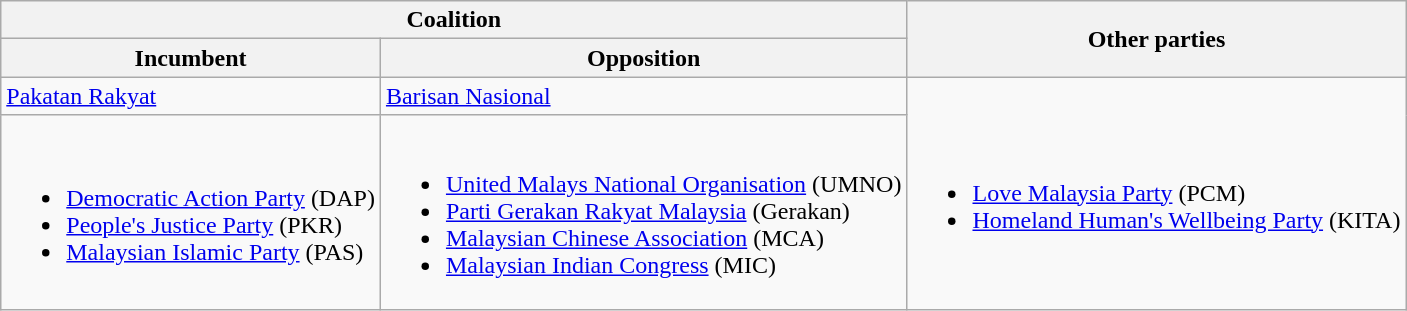<table class="wikitable">
<tr>
<th colspan="2">Coalition</th>
<th rowspan="2">Other parties</th>
</tr>
<tr>
<th>Incumbent</th>
<th>Opposition</th>
</tr>
<tr>
<td><a href='#'>Pakatan Rakyat</a></td>
<td><a href='#'>Barisan Nasional</a></td>
<td rowspan="2"><br><ul><li><a href='#'>Love Malaysia Party</a> (PCM)</li><li><a href='#'>Homeland Human's Wellbeing Party</a> (KITA)</li></ul></td>
</tr>
<tr>
<td><br><ul><li> <a href='#'>Democratic Action Party</a> (DAP)</li><li> <a href='#'>People's Justice Party</a> (PKR)</li><li> <a href='#'>Malaysian Islamic Party</a> (PAS)</li></ul></td>
<td><br><ul><li> <a href='#'>United Malays National Organisation</a> (UMNO)</li><li><a href='#'>Parti Gerakan Rakyat Malaysia</a> (Gerakan)</li><li> <a href='#'>Malaysian Chinese Association</a> (MCA)</li><li> <a href='#'>Malaysian Indian Congress</a> (MIC)</li></ul></td>
</tr>
</table>
